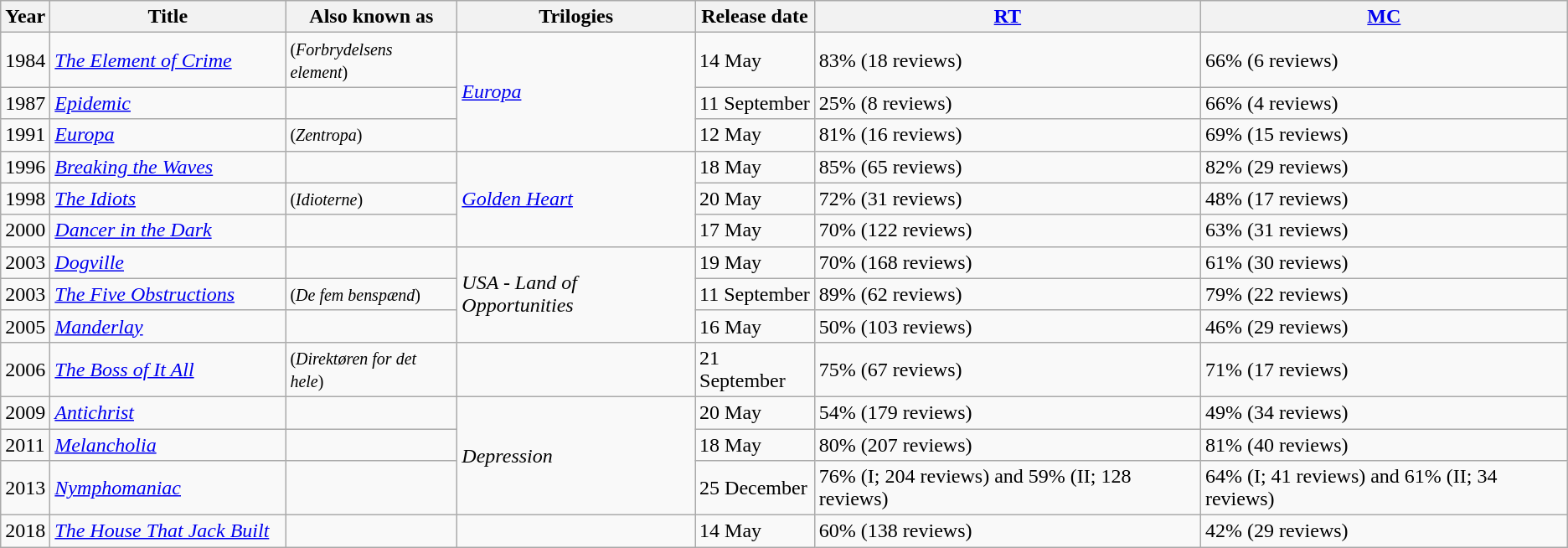<table class="wikitable sortable">
<tr>
<th>Year</th>
<th width="180px">Title</th>
<th>Also known as</th>
<th>Trilogies</th>
<th>Release date</th>
<th><a href='#'>RT</a></th>
<th><a href='#'>MC</a></th>
</tr>
<tr>
<td>1984</td>
<td><em><a href='#'>The Element of Crime</a></em></td>
<td><small>(<em>Forbrydelsens element</em>)</small></td>
<td rowspan="3"><em><a href='#'>Europa</a></em></td>
<td>14 May</td>
<td>83% (18 reviews)</td>
<td>66% (6 reviews)</td>
</tr>
<tr>
<td>1987</td>
<td><em><a href='#'>Epidemic</a></em></td>
<td></td>
<td>11 September</td>
<td>25% (8 reviews)</td>
<td>66% (4 reviews)</td>
</tr>
<tr>
<td>1991</td>
<td><em><a href='#'>Europa</a></em></td>
<td><small>(<em>Zentropa</em>)</small></td>
<td>12 May</td>
<td>81% (16 reviews)</td>
<td>69% (15 reviews)</td>
</tr>
<tr>
<td>1996</td>
<td><em><a href='#'>Breaking the Waves</a></em></td>
<td></td>
<td rowspan="3"><em><a href='#'>Golden Heart</a></em></td>
<td>18 May</td>
<td>85% (65 reviews)</td>
<td>82% (29 reviews)</td>
</tr>
<tr>
<td>1998</td>
<td><em><a href='#'>The Idiots</a></em></td>
<td><small>(<em>Idioterne</em>)</small></td>
<td>20 May</td>
<td>72% (31 reviews)</td>
<td>48% (17 reviews)</td>
</tr>
<tr>
<td>2000</td>
<td><em><a href='#'>Dancer in the Dark</a></em></td>
<td></td>
<td>17 May</td>
<td>70% (122 reviews)</td>
<td>63% (31 reviews)</td>
</tr>
<tr>
<td>2003</td>
<td><em><a href='#'>Dogville</a></em></td>
<td></td>
<td rowspan="3"><em>USA - Land of Opportunities</em></td>
<td>19 May</td>
<td>70% (168 reviews)</td>
<td>61% (30 reviews)</td>
</tr>
<tr>
<td>2003</td>
<td><em><a href='#'>The Five Obstructions</a></em></td>
<td><small>(<em>De fem benspænd</em>)</small></td>
<td>11 September</td>
<td>89% (62 reviews)</td>
<td>79% (22 reviews)</td>
</tr>
<tr>
<td>2005</td>
<td><em><a href='#'>Manderlay</a></em></td>
<td></td>
<td>16 May</td>
<td>50% (103 reviews)</td>
<td>46% (29 reviews)</td>
</tr>
<tr>
<td>2006</td>
<td><em><a href='#'>The Boss of It All</a></em></td>
<td><small>(<em>Direktøren for det hele</em>)</small></td>
<td></td>
<td>21 September</td>
<td>75% (67 reviews)</td>
<td>71% (17 reviews)</td>
</tr>
<tr>
<td>2009</td>
<td><em><a href='#'>Antichrist</a></em></td>
<td></td>
<td rowspan="3"><em>Depression</em></td>
<td>20 May</td>
<td>54% (179 reviews)</td>
<td>49% (34 reviews)</td>
</tr>
<tr>
<td>2011</td>
<td><em><a href='#'>Melancholia</a></em></td>
<td></td>
<td>18 May</td>
<td>80% (207 reviews)</td>
<td>81% (40 reviews)</td>
</tr>
<tr>
<td>2013</td>
<td><em><a href='#'>Nymphomaniac</a></em></td>
<td></td>
<td>25 December</td>
<td>76% (I; 204 reviews) and 59% (II; 128 reviews)</td>
<td>64% (I; 41 reviews) and 61% (II; 34 reviews)</td>
</tr>
<tr>
<td>2018</td>
<td><em><a href='#'>The House That Jack Built</a></em></td>
<td></td>
<td></td>
<td>14 May</td>
<td>60% (138 reviews)</td>
<td>42% (29 reviews)</td>
</tr>
</table>
